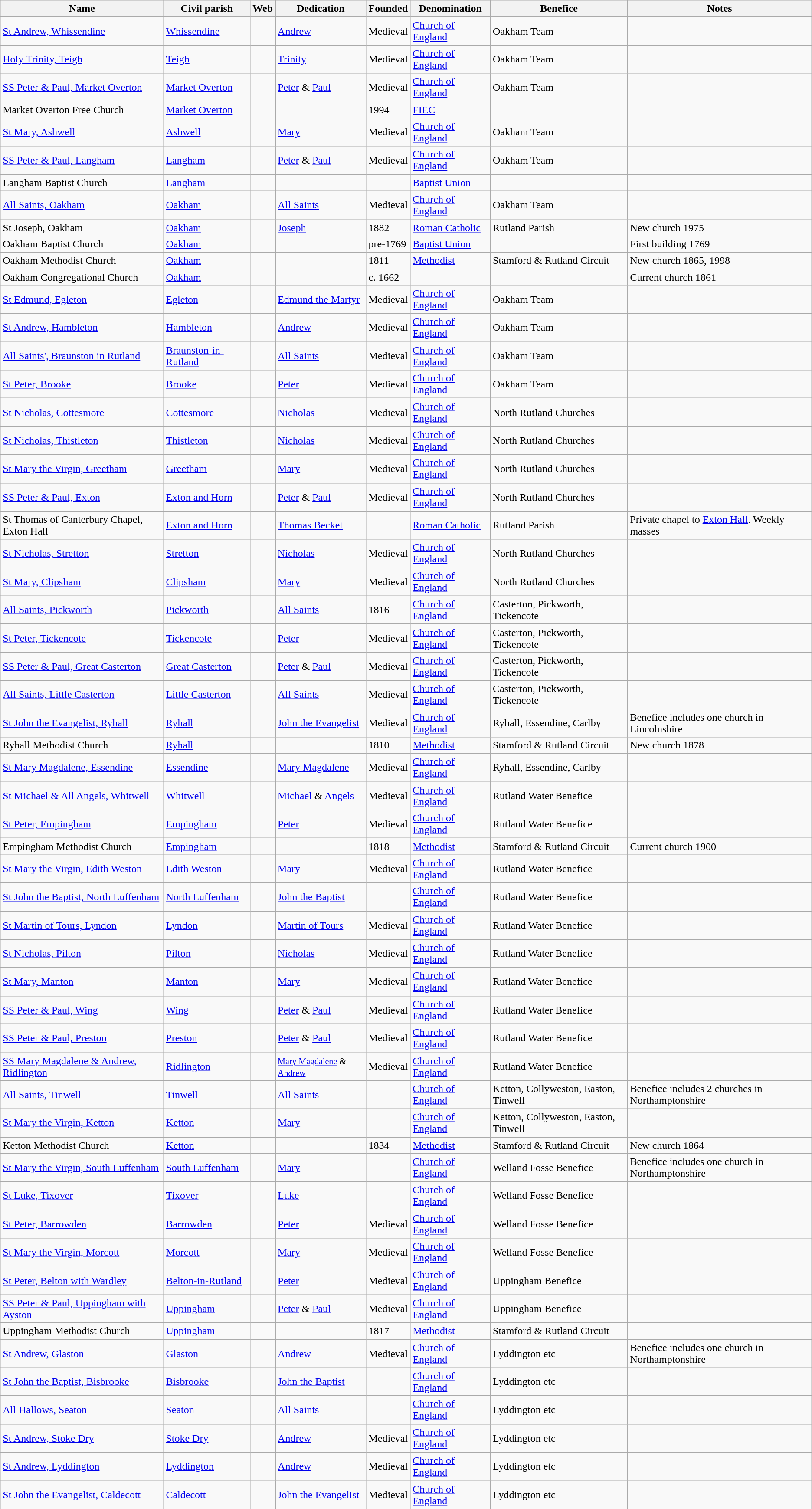<table class="wikitable sortable">
<tr>
<th scope="col">Name</th>
<th>Civil parish</th>
<th>Web</th>
<th>Dedication</th>
<th>Founded</th>
<th scope="col">Denomination</th>
<th>Benefice</th>
<th>Notes</th>
</tr>
<tr>
<td><a href='#'>St Andrew, Whissendine</a></td>
<td><a href='#'>Whissendine</a></td>
<td></td>
<td><a href='#'>Andrew</a></td>
<td>Medieval</td>
<td><a href='#'>Church of England</a></td>
<td>Oakham Team</td>
<td></td>
</tr>
<tr>
<td><a href='#'>Holy Trinity, Teigh</a></td>
<td><a href='#'>Teigh</a></td>
<td></td>
<td><a href='#'>Trinity</a></td>
<td>Medieval</td>
<td><a href='#'>Church of England</a></td>
<td>Oakham Team</td>
<td></td>
</tr>
<tr>
<td><a href='#'>SS Peter & Paul, Market Overton</a></td>
<td><a href='#'>Market Overton</a></td>
<td></td>
<td><a href='#'>Peter</a> & <a href='#'>Paul</a></td>
<td>Medieval</td>
<td><a href='#'>Church of England</a></td>
<td>Oakham Team</td>
<td></td>
</tr>
<tr>
<td>Market Overton Free Church</td>
<td><a href='#'>Market Overton</a></td>
<td></td>
<td></td>
<td>1994</td>
<td><a href='#'>FIEC</a></td>
<td></td>
<td></td>
</tr>
<tr>
<td><a href='#'>St Mary, Ashwell</a></td>
<td><a href='#'>Ashwell</a></td>
<td></td>
<td><a href='#'>Mary</a></td>
<td>Medieval</td>
<td><a href='#'>Church of England</a></td>
<td>Oakham Team</td>
<td></td>
</tr>
<tr>
<td><a href='#'>SS Peter & Paul, Langham</a></td>
<td><a href='#'>Langham</a></td>
<td></td>
<td><a href='#'>Peter</a> & <a href='#'>Paul</a></td>
<td>Medieval</td>
<td><a href='#'>Church of England</a></td>
<td>Oakham Team</td>
<td></td>
</tr>
<tr>
<td>Langham Baptist Church</td>
<td><a href='#'>Langham</a></td>
<td></td>
<td></td>
<td></td>
<td><a href='#'>Baptist Union</a></td>
<td></td>
<td></td>
</tr>
<tr>
<td><a href='#'>All Saints, Oakham</a></td>
<td><a href='#'>Oakham</a></td>
<td></td>
<td><a href='#'>All Saints</a></td>
<td>Medieval</td>
<td><a href='#'>Church of England</a></td>
<td>Oakham Team</td>
<td></td>
</tr>
<tr>
<td>St Joseph, Oakham</td>
<td><a href='#'>Oakham</a></td>
<td></td>
<td><a href='#'>Joseph</a></td>
<td>1882</td>
<td><a href='#'>Roman Catholic</a></td>
<td>Rutland Parish</td>
<td>New church 1975</td>
</tr>
<tr>
<td>Oakham Baptist Church</td>
<td><a href='#'>Oakham</a></td>
<td></td>
<td></td>
<td>pre-1769</td>
<td><a href='#'>Baptist Union</a></td>
<td></td>
<td>First building 1769</td>
</tr>
<tr>
<td>Oakham Methodist Church</td>
<td><a href='#'>Oakham</a></td>
<td></td>
<td></td>
<td>1811</td>
<td><a href='#'>Methodist</a></td>
<td>Stamford & Rutland Circuit</td>
<td>New church 1865, 1998</td>
</tr>
<tr>
<td>Oakham Congregational Church</td>
<td><a href='#'>Oakham</a></td>
<td></td>
<td></td>
<td>c. 1662</td>
<td></td>
<td></td>
<td>Current church 1861</td>
</tr>
<tr>
<td><a href='#'>St Edmund, Egleton</a></td>
<td><a href='#'>Egleton</a></td>
<td></td>
<td><a href='#'>Edmund the Martyr</a></td>
<td>Medieval</td>
<td><a href='#'>Church of England</a></td>
<td>Oakham Team</td>
<td></td>
</tr>
<tr>
<td><a href='#'>St Andrew, Hambleton</a></td>
<td><a href='#'>Hambleton</a></td>
<td></td>
<td><a href='#'>Andrew</a></td>
<td>Medieval</td>
<td><a href='#'>Church of England</a></td>
<td>Oakham Team</td>
<td></td>
</tr>
<tr>
<td><a href='#'>All Saints', Braunston in Rutland</a></td>
<td><a href='#'>Braunston-in-Rutland</a></td>
<td></td>
<td><a href='#'>All Saints</a></td>
<td>Medieval</td>
<td><a href='#'>Church of England</a></td>
<td>Oakham Team</td>
<td></td>
</tr>
<tr>
<td><a href='#'>St Peter, Brooke</a></td>
<td><a href='#'>Brooke</a></td>
<td></td>
<td><a href='#'>Peter</a></td>
<td>Medieval</td>
<td><a href='#'>Church of England</a></td>
<td>Oakham Team</td>
<td></td>
</tr>
<tr>
<td><a href='#'>St Nicholas, Cottesmore</a></td>
<td><a href='#'>Cottesmore</a></td>
<td></td>
<td><a href='#'>Nicholas</a></td>
<td>Medieval</td>
<td><a href='#'>Church of England</a></td>
<td>North Rutland Churches</td>
<td></td>
</tr>
<tr>
<td><a href='#'>St Nicholas, Thistleton</a></td>
<td><a href='#'>Thistleton</a></td>
<td></td>
<td><a href='#'>Nicholas</a></td>
<td>Medieval</td>
<td><a href='#'>Church of England</a></td>
<td>North Rutland Churches</td>
<td></td>
</tr>
<tr>
<td><a href='#'>St Mary the Virgin, Greetham</a></td>
<td><a href='#'>Greetham</a></td>
<td></td>
<td><a href='#'>Mary</a></td>
<td>Medieval</td>
<td><a href='#'>Church of England</a></td>
<td>North Rutland Churches</td>
<td></td>
</tr>
<tr>
<td><a href='#'>SS Peter & Paul, Exton</a></td>
<td><a href='#'>Exton and Horn</a></td>
<td></td>
<td><a href='#'>Peter</a> & <a href='#'>Paul</a></td>
<td>Medieval</td>
<td><a href='#'>Church of England</a></td>
<td>North Rutland Churches</td>
<td></td>
</tr>
<tr>
<td>St Thomas of Canterbury Chapel, Exton Hall</td>
<td><a href='#'>Exton and Horn</a></td>
<td></td>
<td><a href='#'>Thomas Becket</a></td>
<td></td>
<td><a href='#'>Roman Catholic</a></td>
<td>Rutland Parish</td>
<td>Private chapel to <a href='#'>Exton Hall</a>. Weekly masses</td>
</tr>
<tr>
<td><a href='#'>St Nicholas, Stretton</a></td>
<td><a href='#'>Stretton</a></td>
<td></td>
<td><a href='#'>Nicholas</a></td>
<td>Medieval</td>
<td><a href='#'>Church of England</a></td>
<td>North Rutland Churches</td>
<td></td>
</tr>
<tr>
<td><a href='#'>St Mary, Clipsham</a></td>
<td><a href='#'>Clipsham</a></td>
<td></td>
<td><a href='#'>Mary</a></td>
<td>Medieval</td>
<td><a href='#'>Church of England</a></td>
<td>North Rutland Churches</td>
<td></td>
</tr>
<tr>
<td><a href='#'>All Saints, Pickworth</a></td>
<td><a href='#'>Pickworth</a></td>
<td></td>
<td><a href='#'>All Saints</a></td>
<td>1816</td>
<td><a href='#'>Church of England</a></td>
<td>Casterton, Pickworth, Tickencote</td>
<td></td>
</tr>
<tr>
<td><a href='#'>St Peter, Tickencote</a></td>
<td><a href='#'>Tickencote</a></td>
<td></td>
<td><a href='#'>Peter</a></td>
<td>Medieval</td>
<td><a href='#'>Church of England</a></td>
<td>Casterton, Pickworth, Tickencote</td>
<td></td>
</tr>
<tr>
<td><a href='#'>SS Peter & Paul, Great Casterton</a></td>
<td><a href='#'>Great Casterton</a></td>
<td></td>
<td><a href='#'>Peter</a> & <a href='#'>Paul</a></td>
<td>Medieval</td>
<td><a href='#'>Church of England</a></td>
<td>Casterton, Pickworth, Tickencote</td>
<td></td>
</tr>
<tr>
<td><a href='#'>All Saints, Little Casterton</a></td>
<td><a href='#'>Little Casterton</a></td>
<td></td>
<td><a href='#'>All Saints</a></td>
<td>Medieval</td>
<td><a href='#'>Church of England</a></td>
<td>Casterton, Pickworth, Tickencote</td>
<td></td>
</tr>
<tr>
<td><a href='#'>St John the Evangelist, Ryhall</a></td>
<td><a href='#'>Ryhall</a></td>
<td></td>
<td><a href='#'>John the Evangelist</a></td>
<td>Medieval</td>
<td><a href='#'>Church of England</a></td>
<td>Ryhall, Essendine, Carlby</td>
<td>Benefice includes one church in Lincolnshire</td>
</tr>
<tr>
<td>Ryhall Methodist Church</td>
<td><a href='#'>Ryhall</a></td>
<td></td>
<td></td>
<td>1810</td>
<td><a href='#'>Methodist</a></td>
<td>Stamford & Rutland Circuit</td>
<td>New church 1878</td>
</tr>
<tr>
<td><a href='#'>St Mary Magdalene, Essendine</a></td>
<td><a href='#'>Essendine</a></td>
<td></td>
<td><a href='#'>Mary Magdalene</a></td>
<td>Medieval</td>
<td><a href='#'>Church of England</a></td>
<td>Ryhall, Essendine, Carlby</td>
<td></td>
</tr>
<tr>
<td><a href='#'>St Michael & All Angels, Whitwell</a></td>
<td><a href='#'>Whitwell</a></td>
<td></td>
<td><a href='#'>Michael</a> & <a href='#'>Angels</a></td>
<td>Medieval</td>
<td><a href='#'>Church of England</a></td>
<td>Rutland Water Benefice</td>
<td></td>
</tr>
<tr>
<td><a href='#'>St Peter, Empingham</a></td>
<td><a href='#'>Empingham</a></td>
<td></td>
<td><a href='#'>Peter</a></td>
<td>Medieval</td>
<td><a href='#'>Church of England</a></td>
<td>Rutland Water Benefice</td>
<td></td>
</tr>
<tr>
<td>Empingham Methodist Church</td>
<td><a href='#'>Empingham</a></td>
<td></td>
<td></td>
<td>1818</td>
<td><a href='#'>Methodist</a></td>
<td>Stamford & Rutland Circuit</td>
<td>Current church 1900</td>
</tr>
<tr>
<td><a href='#'>St Mary the Virgin, Edith Weston</a></td>
<td><a href='#'>Edith Weston</a></td>
<td></td>
<td><a href='#'>Mary</a></td>
<td>Medieval</td>
<td><a href='#'>Church of England</a></td>
<td>Rutland Water Benefice</td>
<td></td>
</tr>
<tr>
<td><a href='#'>St John the Baptist, North Luffenham</a></td>
<td><a href='#'>North Luffenham</a></td>
<td></td>
<td><a href='#'>John the Baptist</a></td>
<td></td>
<td><a href='#'>Church of England</a></td>
<td>Rutland Water Benefice</td>
<td></td>
</tr>
<tr>
<td><a href='#'>St Martin of Tours, Lyndon</a></td>
<td><a href='#'>Lyndon</a></td>
<td></td>
<td><a href='#'>Martin of Tours</a></td>
<td>Medieval</td>
<td><a href='#'>Church of England</a></td>
<td>Rutland Water Benefice</td>
<td></td>
</tr>
<tr>
<td><a href='#'>St Nicholas, Pilton</a></td>
<td><a href='#'>Pilton</a></td>
<td></td>
<td><a href='#'>Nicholas</a></td>
<td>Medieval</td>
<td><a href='#'>Church of England</a></td>
<td>Rutland Water Benefice</td>
<td></td>
</tr>
<tr>
<td><a href='#'>St Mary, Manton</a></td>
<td><a href='#'>Manton</a></td>
<td></td>
<td><a href='#'>Mary</a></td>
<td>Medieval</td>
<td><a href='#'>Church of England</a></td>
<td>Rutland Water Benefice</td>
<td></td>
</tr>
<tr>
<td><a href='#'>SS Peter & Paul, Wing</a></td>
<td><a href='#'>Wing</a></td>
<td></td>
<td><a href='#'>Peter</a> & <a href='#'>Paul</a></td>
<td>Medieval</td>
<td><a href='#'>Church of England</a></td>
<td>Rutland Water Benefice</td>
<td></td>
</tr>
<tr>
<td><a href='#'>SS Peter & Paul, Preston</a></td>
<td><a href='#'>Preston</a></td>
<td></td>
<td><a href='#'>Peter</a> & <a href='#'>Paul</a></td>
<td>Medieval</td>
<td><a href='#'>Church of England</a></td>
<td>Rutland Water Benefice</td>
<td></td>
</tr>
<tr>
<td><a href='#'>SS Mary Magdalene & Andrew, Ridlington</a></td>
<td><a href='#'>Ridlington</a></td>
<td></td>
<td><small><a href='#'>Mary Magdalene</a> & <a href='#'>Andrew</a></small></td>
<td>Medieval</td>
<td><a href='#'>Church of England</a></td>
<td>Rutland Water Benefice</td>
<td></td>
</tr>
<tr>
<td><a href='#'>All Saints, Tinwell</a></td>
<td><a href='#'>Tinwell</a></td>
<td></td>
<td><a href='#'>All Saints</a></td>
<td></td>
<td><a href='#'>Church of England</a></td>
<td>Ketton, Collyweston, Easton, Tinwell</td>
<td>Benefice includes 2 churches in Northamptonshire</td>
</tr>
<tr>
<td><a href='#'>St Mary the Virgin, Ketton</a></td>
<td><a href='#'>Ketton</a></td>
<td></td>
<td><a href='#'>Mary</a></td>
<td></td>
<td><a href='#'>Church of England</a></td>
<td>Ketton, Collyweston, Easton, Tinwell</td>
<td></td>
</tr>
<tr>
<td>Ketton Methodist Church</td>
<td><a href='#'>Ketton</a></td>
<td></td>
<td></td>
<td>1834</td>
<td><a href='#'>Methodist</a></td>
<td>Stamford & Rutland Circuit</td>
<td>New church 1864</td>
</tr>
<tr>
<td><a href='#'>St Mary the Virgin, South Luffenham</a></td>
<td><a href='#'>South Luffenham</a></td>
<td></td>
<td><a href='#'>Mary</a></td>
<td></td>
<td><a href='#'>Church of England</a></td>
<td>Welland Fosse Benefice</td>
<td>Benefice includes one church in Northamptonshire</td>
</tr>
<tr>
<td><a href='#'>St Luke, Tixover</a></td>
<td><a href='#'>Tixover</a></td>
<td></td>
<td><a href='#'>Luke</a></td>
<td></td>
<td><a href='#'>Church of England</a></td>
<td>Welland Fosse Benefice</td>
<td></td>
</tr>
<tr>
<td><a href='#'>St Peter, Barrowden</a></td>
<td><a href='#'>Barrowden</a></td>
<td></td>
<td><a href='#'>Peter</a></td>
<td>Medieval</td>
<td><a href='#'>Church of England</a></td>
<td>Welland Fosse Benefice</td>
<td></td>
</tr>
<tr>
<td><a href='#'>St Mary the Virgin, Morcott</a></td>
<td><a href='#'>Morcott</a></td>
<td></td>
<td><a href='#'>Mary</a></td>
<td>Medieval</td>
<td><a href='#'>Church of England</a></td>
<td>Welland Fosse Benefice</td>
<td></td>
</tr>
<tr>
<td><a href='#'>St Peter, Belton with Wardley</a></td>
<td><a href='#'>Belton-in-Rutland</a></td>
<td></td>
<td><a href='#'>Peter</a></td>
<td>Medieval</td>
<td><a href='#'>Church of England</a></td>
<td>Uppingham Benefice</td>
<td></td>
</tr>
<tr>
<td><a href='#'>SS Peter & Paul, Uppingham with Ayston</a></td>
<td><a href='#'>Uppingham</a></td>
<td></td>
<td><a href='#'>Peter</a> & <a href='#'>Paul</a></td>
<td>Medieval</td>
<td><a href='#'>Church of England</a></td>
<td>Uppingham Benefice</td>
<td></td>
</tr>
<tr>
<td>Uppingham Methodist Church</td>
<td><a href='#'>Uppingham</a></td>
<td></td>
<td></td>
<td>1817</td>
<td><a href='#'>Methodist</a></td>
<td>Stamford & Rutland Circuit</td>
<td></td>
</tr>
<tr>
<td><a href='#'>St Andrew, Glaston</a></td>
<td><a href='#'>Glaston</a></td>
<td></td>
<td><a href='#'>Andrew</a></td>
<td>Medieval</td>
<td><a href='#'>Church of England</a></td>
<td>Lyddington etc</td>
<td>Benefice includes one church in Northamptonshire</td>
</tr>
<tr>
<td><a href='#'>St John the Baptist, Bisbrooke</a></td>
<td><a href='#'>Bisbrooke</a></td>
<td></td>
<td><a href='#'>John the Baptist</a></td>
<td></td>
<td><a href='#'>Church of England</a></td>
<td>Lyddington etc</td>
<td></td>
</tr>
<tr>
<td><a href='#'>All Hallows, Seaton</a></td>
<td><a href='#'>Seaton</a></td>
<td></td>
<td><a href='#'>All Saints</a></td>
<td></td>
<td><a href='#'>Church of England</a></td>
<td>Lyddington etc</td>
<td></td>
</tr>
<tr>
<td><a href='#'>St Andrew, Stoke Dry</a></td>
<td><a href='#'>Stoke Dry</a></td>
<td></td>
<td><a href='#'>Andrew</a></td>
<td>Medieval</td>
<td><a href='#'>Church of England</a></td>
<td>Lyddington etc</td>
<td></td>
</tr>
<tr>
<td><a href='#'>St Andrew, Lyddington</a></td>
<td><a href='#'>Lyddington</a></td>
<td></td>
<td><a href='#'>Andrew</a></td>
<td>Medieval</td>
<td><a href='#'>Church of England</a></td>
<td>Lyddington etc</td>
<td></td>
</tr>
<tr>
<td><a href='#'>St John the Evangelist, Caldecott</a></td>
<td><a href='#'>Caldecott</a></td>
<td></td>
<td><a href='#'>John the Evangelist</a></td>
<td>Medieval</td>
<td><a href='#'>Church of England</a></td>
<td>Lyddington etc</td>
<td></td>
</tr>
</table>
